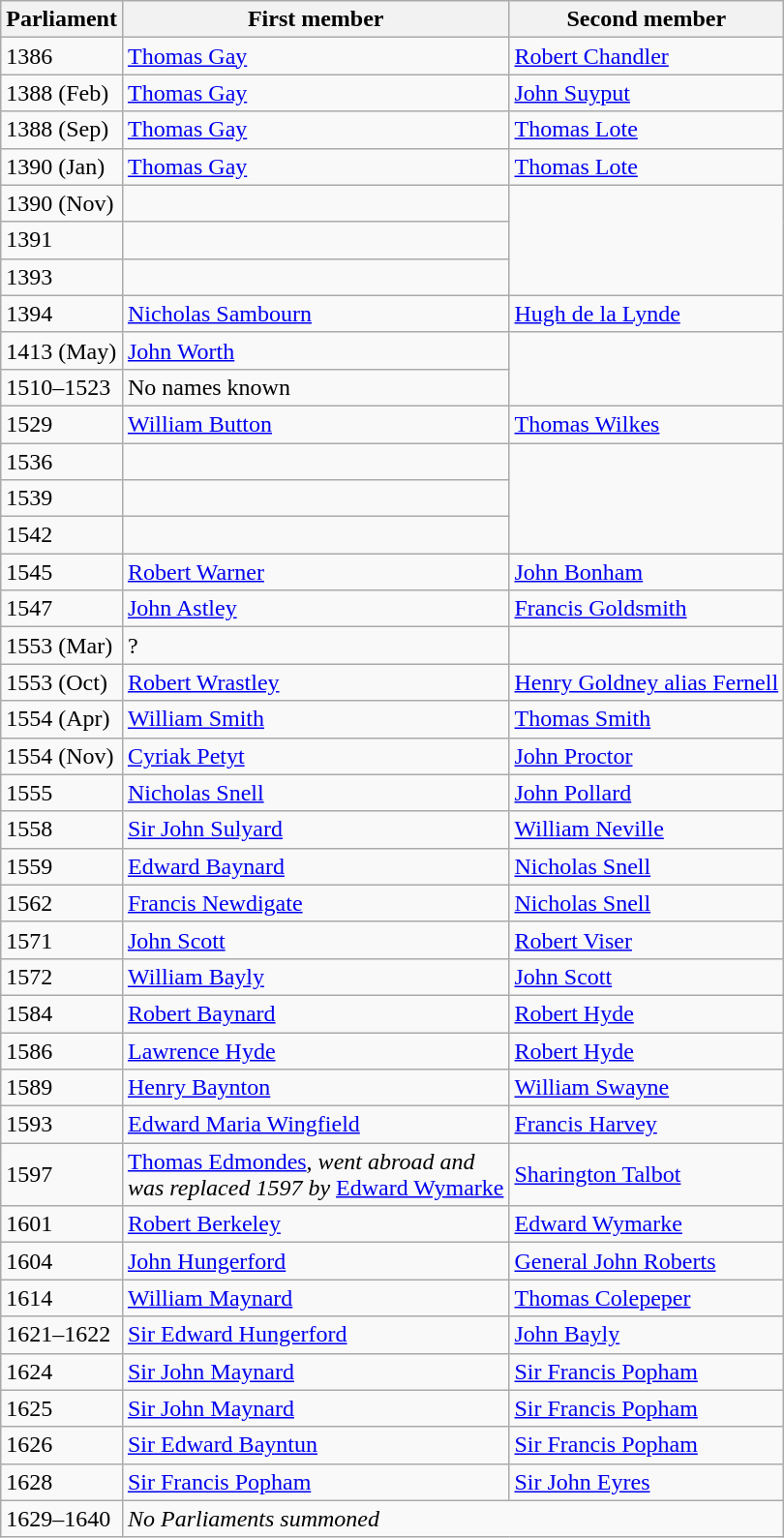<table class="wikitable">
<tr>
<th>Parliament</th>
<th>First member</th>
<th>Second member</th>
</tr>
<tr>
<td>1386</td>
<td><a href='#'>Thomas Gay</a></td>
<td><a href='#'>Robert Chandler</a></td>
</tr>
<tr>
<td>1388 (Feb)</td>
<td><a href='#'>Thomas Gay</a></td>
<td><a href='#'>John Suyput</a></td>
</tr>
<tr>
<td>1388 (Sep)</td>
<td><a href='#'>Thomas Gay</a></td>
<td><a href='#'>Thomas Lote</a></td>
</tr>
<tr>
<td>1390 (Jan)</td>
<td><a href='#'>Thomas Gay</a></td>
<td><a href='#'>Thomas Lote</a></td>
</tr>
<tr>
<td>1390 (Nov)</td>
<td></td>
</tr>
<tr>
<td>1391</td>
<td></td>
</tr>
<tr>
<td>1393</td>
<td></td>
</tr>
<tr>
<td>1394</td>
<td><a href='#'>Nicholas Sambourn</a></td>
<td><a href='#'>Hugh de la Lynde</a></td>
</tr>
<tr>
<td>1413 (May)</td>
<td><a href='#'>John Worth</a></td>
</tr>
<tr>
<td>1510–1523</td>
<td>No names known</td>
</tr>
<tr>
<td>1529</td>
<td><a href='#'>William Button</a></td>
<td><a href='#'>Thomas Wilkes</a></td>
</tr>
<tr>
<td>1536</td>
<td></td>
</tr>
<tr>
<td>1539</td>
<td></td>
</tr>
<tr>
<td>1542</td>
<td></td>
</tr>
<tr>
<td>1545</td>
<td><a href='#'>Robert Warner</a></td>
<td><a href='#'>John Bonham</a></td>
</tr>
<tr>
<td>1547</td>
<td><a href='#'>John Astley</a></td>
<td><a href='#'>Francis Goldsmith</a></td>
</tr>
<tr>
<td>1553 (Mar)</td>
<td>?</td>
</tr>
<tr>
<td>1553 (Oct)</td>
<td><a href='#'>Robert Wrastley</a></td>
<td><a href='#'>Henry Goldney alias Fernell</a></td>
</tr>
<tr>
<td>1554 (Apr)</td>
<td><a href='#'>William Smith</a></td>
<td><a href='#'>Thomas Smith</a></td>
</tr>
<tr>
<td>1554 (Nov)</td>
<td><a href='#'>Cyriak Petyt</a></td>
<td><a href='#'>John Proctor</a></td>
</tr>
<tr>
<td>1555</td>
<td><a href='#'>Nicholas Snell</a></td>
<td><a href='#'>John Pollard</a></td>
</tr>
<tr>
<td>1558</td>
<td><a href='#'>Sir John Sulyard</a></td>
<td><a href='#'>William Neville</a></td>
</tr>
<tr>
<td>1559</td>
<td><a href='#'>Edward Baynard</a></td>
<td><a href='#'>Nicholas Snell</a></td>
</tr>
<tr>
<td>1562</td>
<td><a href='#'>Francis Newdigate</a></td>
<td><a href='#'>Nicholas Snell</a></td>
</tr>
<tr>
<td>1571</td>
<td><a href='#'>John Scott</a></td>
<td><a href='#'>Robert Viser</a></td>
</tr>
<tr>
<td>1572</td>
<td><a href='#'>William Bayly</a></td>
<td><a href='#'>John Scott</a></td>
</tr>
<tr>
<td>1584</td>
<td><a href='#'>Robert Baynard</a></td>
<td><a href='#'>Robert Hyde</a></td>
</tr>
<tr>
<td>1586</td>
<td><a href='#'>Lawrence Hyde</a></td>
<td><a href='#'>Robert Hyde</a></td>
</tr>
<tr>
<td>1589</td>
<td><a href='#'>Henry Baynton</a></td>
<td><a href='#'>William Swayne</a></td>
</tr>
<tr>
<td>1593</td>
<td><a href='#'>Edward Maria Wingfield</a></td>
<td><a href='#'>Francis Harvey</a></td>
</tr>
<tr>
<td>1597</td>
<td><a href='#'>Thomas Edmondes</a>, <em>went abroad and <br> was replaced 1597 by</em> <a href='#'>Edward Wymarke</a></td>
<td><a href='#'>Sharington Talbot</a></td>
</tr>
<tr>
<td>1601</td>
<td><a href='#'>Robert Berkeley</a></td>
<td><a href='#'>Edward Wymarke</a></td>
</tr>
<tr>
<td>1604</td>
<td><a href='#'>John Hungerford</a></td>
<td><a href='#'>General John Roberts</a></td>
</tr>
<tr>
<td>1614</td>
<td><a href='#'>William Maynard</a></td>
<td><a href='#'>Thomas Colepeper</a></td>
</tr>
<tr>
<td>1621–1622</td>
<td><a href='#'>Sir Edward Hungerford</a></td>
<td><a href='#'>John Bayly</a></td>
</tr>
<tr>
<td>1624</td>
<td><a href='#'>Sir John Maynard</a></td>
<td><a href='#'>Sir Francis Popham</a></td>
</tr>
<tr>
<td>1625</td>
<td><a href='#'>Sir John Maynard</a></td>
<td><a href='#'>Sir Francis Popham</a></td>
</tr>
<tr>
<td>1626</td>
<td><a href='#'>Sir Edward Bayntun</a></td>
<td><a href='#'>Sir Francis Popham</a></td>
</tr>
<tr>
<td>1628</td>
<td><a href='#'>Sir Francis Popham</a></td>
<td><a href='#'>Sir John Eyres</a></td>
</tr>
<tr>
<td>1629–1640</td>
<td colspan = "2"><em>No Parliaments summoned</em></td>
</tr>
</table>
